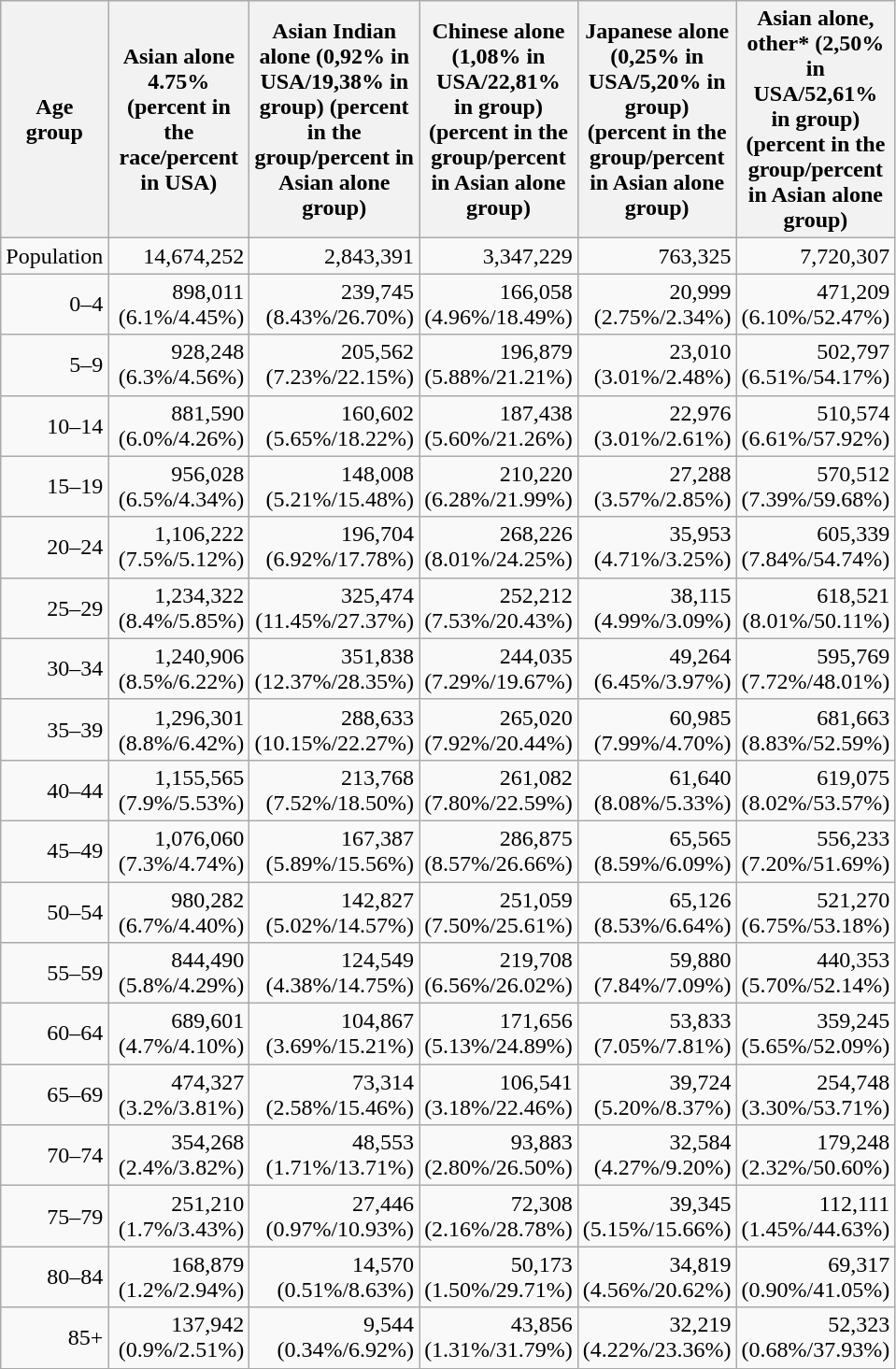<table class="wikitable" style="text-align: right;">
<tr>
<th style="width:50pt;">Age group</th>
<th style="width:70pt;">Asian alone 4.75% (percent in the race/percent in USA)</th>
<th style="width:80pt;">Asian Indian alone (0,92% in USA/19,38% in group) (percent in the group/percent in Asian alone group)</th>
<th style="width:70pt;">Chinese alone (1,08% in USA/22,81% in group) (percent in the group/percent in Asian alone group)</th>
<th style="width:70pt;">Japanese alone (0,25% in USA/5,20% in group) (percent in the group/percent in Asian alone group)</th>
<th style="width:70pt;">Asian alone, other* (2,50% in USA/52,61% in group) (percent in the group/percent in Asian alone group)</th>
</tr>
<tr>
<td>Population</td>
<td>14,674,252</td>
<td>2,843,391</td>
<td>3,347,229</td>
<td>763,325</td>
<td>7,720,307</td>
</tr>
<tr>
<td>0–4</td>
<td>898,011 (6.1%/4.45%)</td>
<td>239,745 (8.43%/26.70%)</td>
<td>166,058 (4.96%/18.49%)</td>
<td>20,999 (2.75%/2.34%)</td>
<td>471,209 (6.10%/52.47%)</td>
</tr>
<tr>
<td>5–9</td>
<td>928,248 (6.3%/4.56%)</td>
<td>205,562 (7.23%/22.15%)</td>
<td>196,879 (5.88%/21.21%)</td>
<td>23,010 (3.01%/2.48%)</td>
<td>502,797 (6.51%/54.17%)</td>
</tr>
<tr>
<td>10–14</td>
<td>881,590 (6.0%/4.26%)</td>
<td>160,602 (5.65%/18.22%)</td>
<td>187,438 (5.60%/21.26%)</td>
<td>22,976 (3.01%/2.61%)</td>
<td>510,574 (6.61%/57.92%)</td>
</tr>
<tr>
<td>15–19</td>
<td>956,028 (6.5%/4.34%)</td>
<td>148,008 (5.21%/15.48%)</td>
<td>210,220 (6.28%/21.99%)</td>
<td>27,288 (3.57%/2.85%)</td>
<td>570,512 (7.39%/59.68%)</td>
</tr>
<tr>
<td>20–24</td>
<td>1,106,222 (7.5%/5.12%)</td>
<td>196,704 (6.92%/17.78%)</td>
<td>268,226 (8.01%/24.25%)</td>
<td>35,953 (4.71%/3.25%)</td>
<td>605,339 (7.84%/54.74%)</td>
</tr>
<tr>
<td>25–29</td>
<td>1,234,322 (8.4%/5.85%)</td>
<td>325,474 (11.45%/27.37%)</td>
<td>252,212 (7.53%/20.43%)</td>
<td>38,115 (4.99%/3.09%)</td>
<td>618,521 (8.01%/50.11%)</td>
</tr>
<tr>
<td>30–34</td>
<td>1,240,906 (8.5%/6.22%)</td>
<td>351,838 (12.37%/28.35%)</td>
<td>244,035 (7.29%/19.67%)</td>
<td>49,264 (6.45%/3.97%)</td>
<td>595,769 (7.72%/48.01%)</td>
</tr>
<tr>
<td>35–39</td>
<td>1,296,301 (8.8%/6.42%)</td>
<td>288,633 (10.15%/22.27%)</td>
<td>265,020 (7.92%/20.44%)</td>
<td>60,985 (7.99%/4.70%)</td>
<td>681,663 (8.83%/52.59%)</td>
</tr>
<tr>
<td>40–44</td>
<td>1,155,565 (7.9%/5.53%)</td>
<td>213,768 (7.52%/18.50%)</td>
<td>261,082 (7.80%/22.59%)</td>
<td>61,640 (8.08%/5.33%)</td>
<td>619,075 (8.02%/53.57%)</td>
</tr>
<tr>
<td>45–49</td>
<td>1,076,060 (7.3%/4.74%)</td>
<td>167,387 (5.89%/15.56%)</td>
<td>286,875 (8.57%/26.66%)</td>
<td>65,565 (8.59%/6.09%)</td>
<td>556,233 (7.20%/51.69%)</td>
</tr>
<tr>
<td>50–54</td>
<td>980,282 (6.7%/4.40%)</td>
<td>142,827 (5.02%/14.57%)</td>
<td>251,059 (7.50%/25.61%)</td>
<td>65,126 (8.53%/6.64%)</td>
<td>521,270 (6.75%/53.18%)</td>
</tr>
<tr>
<td>55–59</td>
<td>844,490 (5.8%/4.29%)</td>
<td>124,549 (4.38%/14.75%)</td>
<td>219,708 (6.56%/26.02%)</td>
<td>59,880 (7.84%/7.09%)</td>
<td>440,353 (5.70%/52.14%)</td>
</tr>
<tr>
<td>60–64</td>
<td>689,601 (4.7%/4.10%)</td>
<td>104,867 (3.69%/15.21%)</td>
<td>171,656 (5.13%/24.89%)</td>
<td>53,833 (7.05%/7.81%)</td>
<td>359,245 (5.65%/52.09%)</td>
</tr>
<tr>
<td>65–69</td>
<td>474,327 (3.2%/3.81%)</td>
<td>73,314 (2.58%/15.46%)</td>
<td>106,541 (3.18%/22.46%)</td>
<td>39,724 (5.20%/8.37%)</td>
<td>254,748 (3.30%/53.71%)</td>
</tr>
<tr>
<td>70–74</td>
<td>354,268 (2.4%/3.82%)</td>
<td>48,553 (1.71%/13.71%)</td>
<td>93,883 (2.80%/26.50%)</td>
<td>32,584 (4.27%/9.20%)</td>
<td>179,248 (2.32%/50.60%)</td>
</tr>
<tr>
<td>75–79</td>
<td>251,210 (1.7%/3.43%)</td>
<td>27,446 (0.97%/10.93%)</td>
<td>72,308 (2.16%/28.78%)</td>
<td>39,345 (5.15%/15.66%)</td>
<td>112,111 (1.45%/44.63%)</td>
</tr>
<tr>
<td>80–84</td>
<td>168,879 (1.2%/2.94%)</td>
<td>14,570 (0.51%/8.63%)</td>
<td>50,173 (1.50%/29.71%)</td>
<td>34,819 (4.56%/20.62%)</td>
<td>69,317 (0.90%/41.05%)</td>
</tr>
<tr>
<td>85+</td>
<td>137,942 (0.9%/2.51%)</td>
<td>9,544 (0.34%/6.92%)</td>
<td>43,856 (1.31%/31.79%)</td>
<td>32,219 (4.22%/23.36%)</td>
<td>52,323 (0.68%/37.93%)</td>
</tr>
</table>
